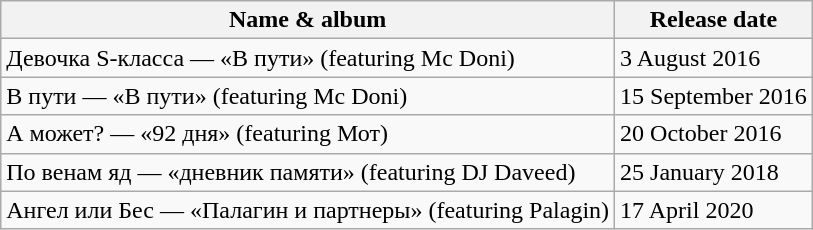<table class="wikitable">
<tr>
<th>Name & album</th>
<th>Release date</th>
</tr>
<tr>
<td>Девочка S-класса — «В пути» (featuring Mc Doni)</td>
<td>3 August 2016</td>
</tr>
<tr>
<td>В пути — «В пути» (featuring Mc Doni)</td>
<td>15 September 2016</td>
</tr>
<tr>
<td>А может? — «92 дня» (featuring Мот)</td>
<td>20 October 2016</td>
</tr>
<tr>
<td>По венам яд — «дневник памяти» (featuring DJ Daveed)</td>
<td>25 January 2018</td>
</tr>
<tr>
<td>Ангел или Бес — «Палагин и партнеры» (featuring Palagin)</td>
<td>17 April 2020</td>
</tr>
</table>
